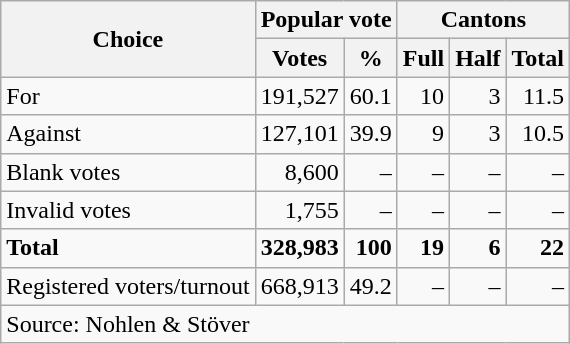<table class=wikitable style=text-align:right>
<tr>
<th rowspan=2>Choice</th>
<th colspan=2>Popular vote</th>
<th colspan=3>Cantons</th>
</tr>
<tr>
<th>Votes</th>
<th>%</th>
<th>Full</th>
<th>Half</th>
<th>Total</th>
</tr>
<tr>
<td align=left>For</td>
<td>191,527</td>
<td>60.1</td>
<td>10</td>
<td>3</td>
<td>11.5</td>
</tr>
<tr>
<td align=left>Against</td>
<td>127,101</td>
<td>39.9</td>
<td>9</td>
<td>3</td>
<td>10.5</td>
</tr>
<tr>
<td align=left>Blank votes</td>
<td>8,600</td>
<td>–</td>
<td>–</td>
<td>–</td>
<td>–</td>
</tr>
<tr>
<td align=left>Invalid votes</td>
<td>1,755</td>
<td>–</td>
<td>–</td>
<td>–</td>
<td>–</td>
</tr>
<tr>
<td align=left><strong>Total</strong></td>
<td><strong>328,983</strong></td>
<td><strong>100</strong></td>
<td><strong>19</strong></td>
<td><strong>6</strong></td>
<td><strong>22</strong></td>
</tr>
<tr>
<td align=left>Registered voters/turnout</td>
<td>668,913</td>
<td>49.2</td>
<td>–</td>
<td>–</td>
<td>–</td>
</tr>
<tr>
<td align=left colspan=6>Source: Nohlen & Stöver</td>
</tr>
</table>
